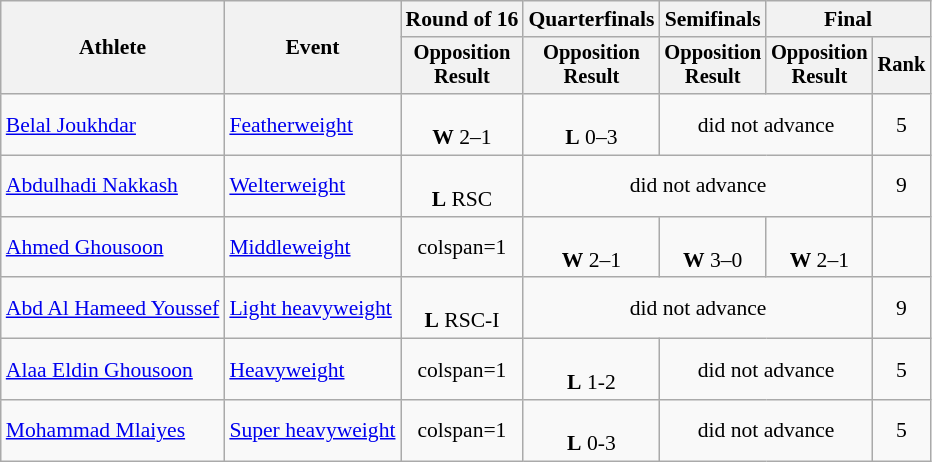<table class="wikitable" style="font-size:90%">
<tr>
<th rowspan=2>Athlete</th>
<th rowspan=2>Event</th>
<th>Round of 16</th>
<th>Quarterfinals</th>
<th>Semifinals</th>
<th colspan=2>Final</th>
</tr>
<tr style="font-size:95%">
<th>Opposition<br>Result</th>
<th>Opposition<br>Result</th>
<th>Opposition<br>Result</th>
<th>Opposition<br>Result</th>
<th>Rank</th>
</tr>
<tr align=center>
<td align=left><a href='#'>Belal Joukhdar</a></td>
<td align=left><a href='#'>Featherweight</a></td>
<td><br><strong>W</strong> 2–1</td>
<td><br><strong>L</strong> 0–3</td>
<td colspan=2>did not advance</td>
<td>5</td>
</tr>
<tr align=center>
<td align=left><a href='#'>Abdulhadi Nakkash</a></td>
<td align=left><a href='#'>Welterweight</a></td>
<td><br><strong>L</strong> RSC</td>
<td colspan=3>did not advance</td>
<td>9</td>
</tr>
<tr align=center>
<td align=left><a href='#'>Ahmed Ghousoon</a></td>
<td align=left><a href='#'>Middleweight</a></td>
<td>colspan=1 </td>
<td><br><strong>W</strong> 2–1</td>
<td><br><strong>W</strong> 3–0</td>
<td><br><strong>W</strong> 2–1</td>
<td></td>
</tr>
<tr align=center>
<td align=left><a href='#'>Abd Al Hameed Youssef</a></td>
<td align=left><a href='#'>Light heavyweight</a></td>
<td><br><strong>L</strong> RSC-I</td>
<td colspan=3>did not advance</td>
<td>9</td>
</tr>
<tr align=center>
<td align=left><a href='#'>Alaa Eldin Ghousoon</a></td>
<td align=left><a href='#'>Heavyweight</a></td>
<td>colspan=1 </td>
<td><br><strong>L</strong> 1-2</td>
<td colspan=2>did not advance</td>
<td>5</td>
</tr>
<tr align=center>
<td align=left><a href='#'>Mohammad Mlaiyes</a></td>
<td align=left><a href='#'>Super heavyweight</a></td>
<td>colspan=1 </td>
<td><br><strong>L</strong> 0-3</td>
<td colspan=2>did not advance</td>
<td>5</td>
</tr>
</table>
